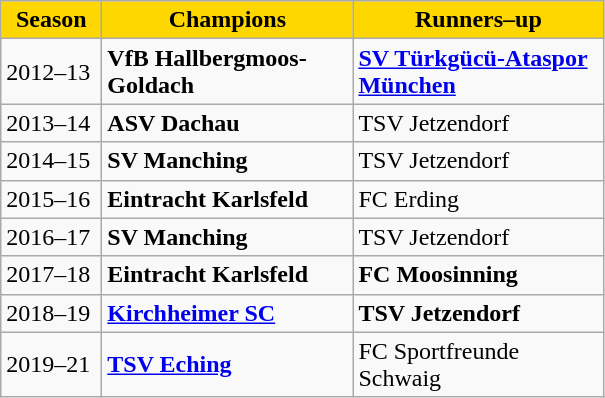<table class="wikitable">
<tr align="center" bgcolor="#FFD700">
<td width="60"><strong>Season</strong></td>
<td width="160"><strong>Champions</strong></td>
<td width="160"><strong>Runners–up</strong></td>
</tr>
<tr>
<td>2012–13</td>
<td><strong>VfB Hallbergmoos-Goldach</strong></td>
<td><strong><a href='#'>SV Türkgücü-Ataspor München</a></strong></td>
</tr>
<tr>
<td>2013–14</td>
<td><strong>ASV Dachau</strong></td>
<td>TSV Jetzendorf</td>
</tr>
<tr>
<td>2014–15</td>
<td><strong>SV Manching</strong></td>
<td>TSV Jetzendorf</td>
</tr>
<tr>
<td>2015–16</td>
<td><strong>Eintracht Karlsfeld</strong></td>
<td>FC Erding</td>
</tr>
<tr>
<td>2016–17</td>
<td><strong>SV Manching</strong></td>
<td>TSV Jetzendorf</td>
</tr>
<tr>
<td>2017–18</td>
<td><strong>Eintracht Karlsfeld</strong></td>
<td><strong>FC Moosinning</strong></td>
</tr>
<tr>
<td>2018–19</td>
<td><strong><a href='#'>Kirchheimer SC</a></strong></td>
<td><strong>TSV Jetzendorf</strong></td>
</tr>
<tr>
<td>2019–21</td>
<td><strong><a href='#'>TSV Eching</a></strong></td>
<td>FC Sportfreunde Schwaig</td>
</tr>
</table>
